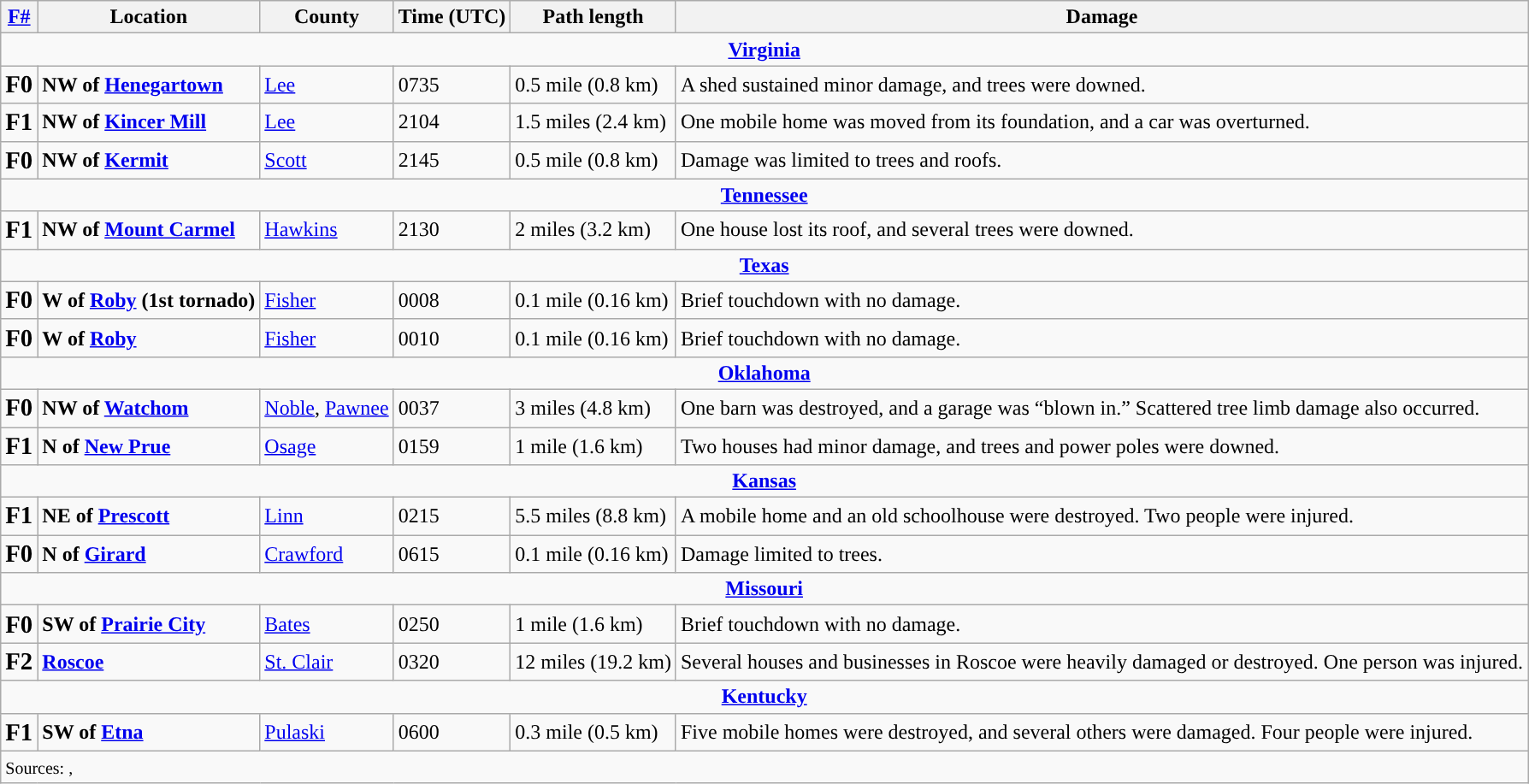<table class="wikitable">
<tr>
<th><strong><a href='#'>F#</a></strong></th>
<th><strong>Location</strong></th>
<th><strong>County</strong></th>
<th><strong>Time (UTC)</strong></th>
<th><strong>Path length</strong></th>
<th><strong>Damage</strong></th>
</tr>
<tr>
<td colspan="7" align=center><strong><a href='#'>Virginia</a></strong></td>
</tr>
<tr>
<td><big><strong>F0</strong></big></td>
<td><strong>NW of <a href='#'>Henegartown</a></strong></td>
<td><a href='#'>Lee</a></td>
<td>0735</td>
<td>0.5 mile (0.8 km)</td>
<td>A shed sustained minor damage, and trees were downed.</td>
</tr>
<tr>
<td><big><strong>F1</strong></big></td>
<td><strong>NW of <a href='#'>Kincer Mill</a></strong></td>
<td><a href='#'>Lee</a></td>
<td>2104</td>
<td>1.5 miles (2.4 km)</td>
<td>One mobile home was moved from its foundation, and a car was overturned.</td>
</tr>
<tr>
<td><big><strong>F0</strong></big></td>
<td><strong>NW of <a href='#'>Kermit</a></strong></td>
<td><a href='#'>Scott</a></td>
<td>2145</td>
<td>0.5 mile (0.8 km)</td>
<td>Damage was limited to trees and roofs.</td>
</tr>
<tr>
<td colspan="7" align=center><strong><a href='#'>Tennessee</a></strong></td>
</tr>
<tr>
<td><big><strong>F1</strong></big></td>
<td><strong>NW of <a href='#'>Mount Carmel</a></strong></td>
<td><a href='#'>Hawkins</a></td>
<td>2130</td>
<td>2 miles (3.2 km)</td>
<td>One house lost its roof, and several trees were downed.</td>
</tr>
<tr>
<td colspan="7" align=center><strong><a href='#'>Texas</a></strong></td>
</tr>
<tr>
<td><big><strong>F0</strong></big></td>
<td><strong>W of <a href='#'>Roby</a> (1st tornado)</strong></td>
<td><a href='#'>Fisher</a></td>
<td>0008</td>
<td>0.1 mile (0.16 km)</td>
<td>Brief touchdown with no damage.</td>
</tr>
<tr>
<td><big><strong>F0</strong></big></td>
<td><strong>W of <a href='#'>Roby</a></strong></td>
<td><a href='#'>Fisher</a></td>
<td>0010</td>
<td>0.1 mile (0.16 km)</td>
<td>Brief touchdown with no damage.</td>
</tr>
<tr>
<td colspan="7" align=center><strong><a href='#'>Oklahoma</a></strong></td>
</tr>
<tr>
<td><big><strong>F0</strong></big></td>
<td><strong>NW of <a href='#'>Watchom</a></strong></td>
<td><a href='#'>Noble</a>, <a href='#'>Pawnee</a></td>
<td>0037</td>
<td>3 miles (4.8 km)</td>
<td>One barn was destroyed, and a garage was “blown in.” Scattered tree limb damage also occurred.</td>
</tr>
<tr>
<td><big><strong>F1</strong></big></td>
<td><strong>N of <a href='#'>New Prue</a></strong></td>
<td><a href='#'>Osage</a></td>
<td>0159</td>
<td>1 mile (1.6 km)</td>
<td>Two houses had minor damage, and trees and power poles were downed.</td>
</tr>
<tr>
<td colspan="7" align=center><strong><a href='#'>Kansas</a></strong></td>
</tr>
<tr>
<td><big><strong>F1</strong></big></td>
<td><strong>NE of <a href='#'>Prescott</a></strong></td>
<td><a href='#'>Linn</a></td>
<td>0215</td>
<td>5.5 miles (8.8 km)</td>
<td>A mobile home and an old schoolhouse were destroyed. Two people were injured.</td>
</tr>
<tr>
<td><big><strong>F0</strong></big></td>
<td><strong>N of <a href='#'>Girard</a></strong></td>
<td><a href='#'>Crawford</a></td>
<td>0615</td>
<td>0.1 mile (0.16 km)</td>
<td>Damage limited to trees.</td>
</tr>
<tr>
<td colspan="7" align=center><strong><a href='#'>Missouri</a></strong></td>
</tr>
<tr>
<td><big><strong>F0</strong></big></td>
<td><strong>SW of <a href='#'>Prairie City</a></strong></td>
<td><a href='#'>Bates</a></td>
<td>0250</td>
<td>1 mile (1.6 km)</td>
<td>Brief touchdown with no damage.</td>
</tr>
<tr>
<td><big><strong>F2</strong></big></td>
<td><strong><a href='#'>Roscoe</a></strong></td>
<td><a href='#'>St. Clair</a></td>
<td>0320</td>
<td>12 miles (19.2 km)</td>
<td>Several houses and businesses in Roscoe were heavily damaged or destroyed. One person was injured.</td>
</tr>
<tr>
<td colspan="7" align=center><strong><a href='#'>Kentucky</a></strong></td>
</tr>
<tr>
<td><big><strong>F1</strong></big></td>
<td><strong>SW of <a href='#'>Etna</a></strong></td>
<td><a href='#'>Pulaski</a></td>
<td>0600</td>
<td>0.3 mile (0.5 km)</td>
<td>Five mobile homes were destroyed, and several others were damaged. Four people were injured.</td>
</tr>
<tr>
<td colspan="7"><small>Sources: , </small></td>
</tr>
</table>
